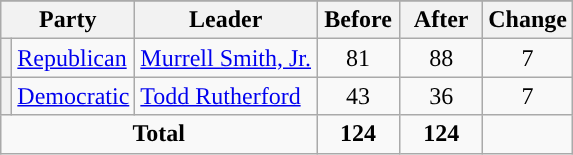<table class="wikitable" style="text-align:center;">
<tr>
</tr>
<tr>
<th colspan=2>Party</th>
<th>Leader</th>
<th style="width:3em">Before</th>
<th style="width:3em">After</th>
<th style="width:3em">Change</th>
</tr>
<tr>
<th style="background-color:"></th>
<td style="text-align:left;"><a href='#'>Republican</a></td>
<td style="text-align:left;"><a href='#'>Murrell Smith, Jr.</a></td>
<td>81</td>
<td>88</td>
<td> 7</td>
</tr>
<tr>
<th style="background-color:"></th>
<td style="text-align:left;"><a href='#'>Democratic</a></td>
<td style="text-align:left;"><a href='#'>Todd Rutherford</a></td>
<td>43</td>
<td>36</td>
<td> 7</td>
</tr>
<tr>
<td colspan=3><strong>Total</strong></td>
<td><strong>124</strong></td>
<td><strong>124</strong></td>
<td></td>
</tr>
</table>
